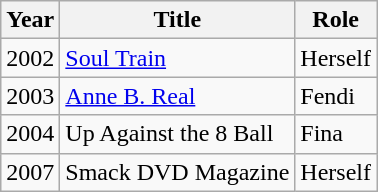<table class="wikitable">
<tr>
<th>Year</th>
<th>Title</th>
<th>Role</th>
</tr>
<tr>
<td>2002</td>
<td><a href='#'>Soul Train</a></td>
<td>Herself</td>
</tr>
<tr>
<td>2003</td>
<td><a href='#'>Anne B. Real</a></td>
<td>Fendi</td>
</tr>
<tr>
<td>2004</td>
<td>Up Against the 8 Ball</td>
<td>Fina</td>
</tr>
<tr>
<td>2007</td>
<td>Smack DVD Magazine</td>
<td>Herself</td>
</tr>
</table>
